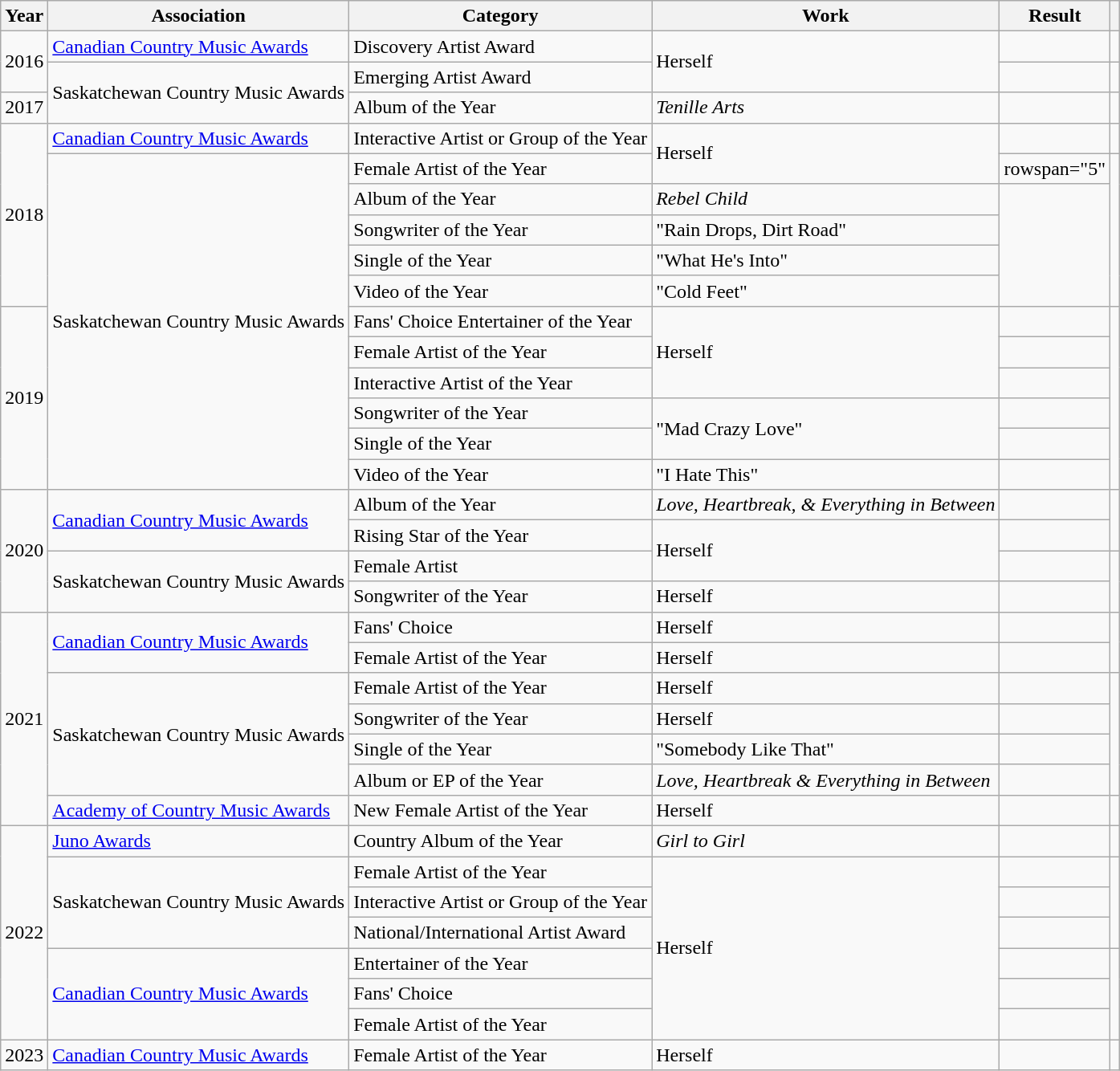<table class="wikitable">
<tr>
<th>Year</th>
<th>Association</th>
<th>Category</th>
<th>Work</th>
<th>Result</th>
<th></th>
</tr>
<tr>
<td rowspan="2">2016</td>
<td><a href='#'>Canadian Country Music Awards</a></td>
<td>Discovery Artist Award</td>
<td rowspan="2">Herself</td>
<td></td>
<td></td>
</tr>
<tr>
<td rowspan="2">Saskatchewan Country Music Awards</td>
<td>Emerging Artist Award</td>
<td></td>
<td></td>
</tr>
<tr>
<td>2017</td>
<td>Album of the Year</td>
<td><em>Tenille Arts</em></td>
<td></td>
<td></td>
</tr>
<tr>
<td rowspan="6">2018</td>
<td><a href='#'>Canadian Country Music Awards</a></td>
<td>Interactive Artist or Group of the Year</td>
<td rowspan="2">Herself</td>
<td></td>
<td></td>
</tr>
<tr>
<td rowspan="11">Saskatchewan Country Music Awards</td>
<td>Female Artist of the Year</td>
<td>rowspan="5" </td>
<td rowspan="5"></td>
</tr>
<tr>
<td>Album of the Year</td>
<td><em>Rebel Child</em></td>
</tr>
<tr>
<td>Songwriter of the Year</td>
<td>"Rain Drops, Dirt Road"</td>
</tr>
<tr>
<td>Single of the Year</td>
<td>"What He's Into"</td>
</tr>
<tr>
<td>Video of the Year</td>
<td>"Cold Feet"</td>
</tr>
<tr>
<td rowspan="6">2019</td>
<td>Fans' Choice Entertainer of the Year</td>
<td rowspan="3">Herself</td>
<td></td>
<td rowspan="6"></td>
</tr>
<tr>
<td>Female Artist of the Year</td>
<td></td>
</tr>
<tr>
<td>Interactive Artist of the Year</td>
<td></td>
</tr>
<tr>
<td>Songwriter of the Year</td>
<td rowspan="2">"Mad Crazy Love"</td>
<td></td>
</tr>
<tr>
<td>Single of the Year</td>
<td></td>
</tr>
<tr>
<td>Video of the Year</td>
<td>"I Hate This"</td>
<td></td>
</tr>
<tr>
<td rowspan="4">2020</td>
<td rowspan="2"><a href='#'>Canadian Country Music Awards</a></td>
<td>Album of the Year</td>
<td><em>Love, Heartbreak, & Everything in Between</em></td>
<td></td>
<td rowspan="2"></td>
</tr>
<tr>
<td>Rising Star of the Year</td>
<td rowspan=2>Herself</td>
<td></td>
</tr>
<tr>
<td rowspan=2>Saskatchewan Country Music Awards</td>
<td>Female Artist</td>
<td></td>
<td rowspan=2></td>
</tr>
<tr>
<td>Songwriter of the Year</td>
<td>Herself<br> </td>
<td></td>
</tr>
<tr>
<td rowspan="7">2021</td>
<td rowspan="2"><a href='#'>Canadian Country Music Awards</a></td>
<td>Fans' Choice</td>
<td>Herself</td>
<td></td>
<td rowspan="2"></td>
</tr>
<tr>
<td>Female Artist of the Year</td>
<td>Herself</td>
<td></td>
</tr>
<tr>
<td rowspan=4>Saskatchewan Country Music Awards</td>
<td>Female Artist of the Year</td>
<td>Herself</td>
<td></td>
<td rowspan=4></td>
</tr>
<tr>
<td>Songwriter of the Year</td>
<td>Herself<br> </td>
<td></td>
</tr>
<tr>
<td>Single of the Year</td>
<td>"Somebody Like That"</td>
<td></td>
</tr>
<tr>
<td>Album or EP of the Year</td>
<td><em>Love, Heartbreak & Everything in Between</em></td>
<td></td>
</tr>
<tr>
<td><a href='#'>Academy of Country Music Awards</a></td>
<td>New Female Artist of the Year</td>
<td>Herself</td>
<td></td>
<td></td>
</tr>
<tr>
<td rowspan="7">2022</td>
<td><a href='#'>Juno Awards</a></td>
<td>Country Album of the Year</td>
<td><em>Girl to Girl</em></td>
<td></td>
<td></td>
</tr>
<tr>
<td rowspan=3>Saskatchewan Country Music Awards</td>
<td>Female Artist of the Year</td>
<td rowspan=6>Herself</td>
<td></td>
<td rowspan=3></td>
</tr>
<tr>
<td>Interactive Artist or Group of the Year</td>
<td></td>
</tr>
<tr>
<td>National/International Artist Award</td>
<td></td>
</tr>
<tr>
<td rowspan="3"><a href='#'>Canadian Country Music Awards</a></td>
<td>Entertainer of the Year</td>
<td></td>
<td rowspan="3"><br></td>
</tr>
<tr>
<td>Fans' Choice</td>
<td></td>
</tr>
<tr>
<td>Female Artist of the Year</td>
<td></td>
</tr>
<tr>
<td>2023</td>
<td><a href='#'>Canadian Country Music Awards</a></td>
<td>Female Artist of the Year</td>
<td>Herself</td>
<td></td>
<td></td>
</tr>
</table>
